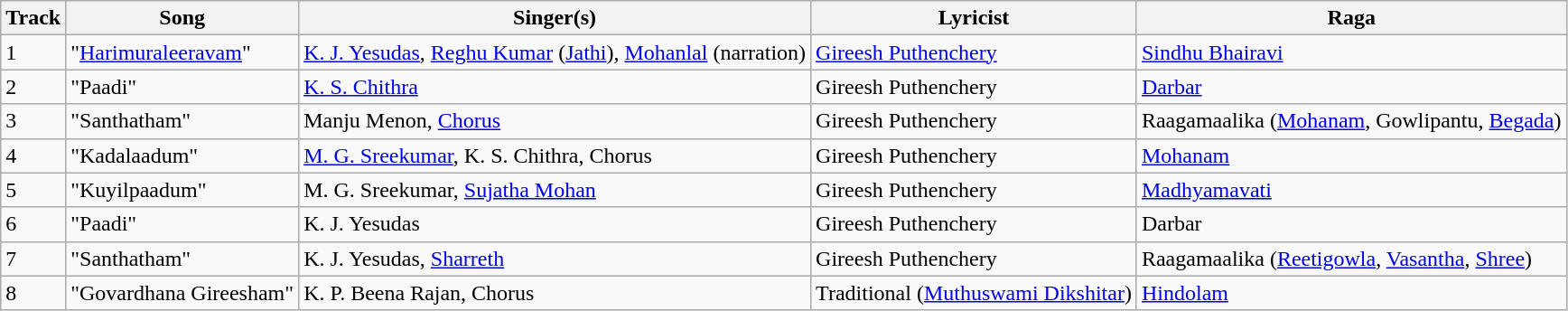<table class="wikitable" border="1">
<tr>
<th>Track</th>
<th>Song</th>
<th>Singer(s)</th>
<th>Lyricist</th>
<th>Raga</th>
</tr>
<tr>
<td>1</td>
<td>"<a href='#'>Harimuraleeravam</a>"</td>
<td><a href='#'>K. J. Yesudas</a>, <a href='#'>Reghu Kumar</a> (<a href='#'>Jathi</a>), <a href='#'>Mohanlal</a> (narration)</td>
<td><a href='#'>Gireesh Puthenchery</a></td>
<td><a href='#'>Sindhu Bhairavi</a></td>
</tr>
<tr>
<td>2</td>
<td>"Paadi"</td>
<td><a href='#'>K. S. Chithra</a></td>
<td>Gireesh Puthenchery</td>
<td><a href='#'>Darbar</a></td>
</tr>
<tr>
<td>3</td>
<td>"Santhatham"</td>
<td>Manju Menon, <a href='#'>Chorus</a></td>
<td>Gireesh Puthenchery</td>
<td>Raagamaalika (<a href='#'>Mohanam</a>, Gowlipantu, <a href='#'>Begada</a>)</td>
</tr>
<tr>
<td>4</td>
<td>"Kadalaadum"</td>
<td><a href='#'>M. G. Sreekumar</a>, K. S. Chithra, Chorus</td>
<td>Gireesh Puthenchery</td>
<td><a href='#'>Mohanam</a></td>
</tr>
<tr>
<td>5</td>
<td>"Kuyilpaadum"</td>
<td>M. G. Sreekumar, <a href='#'>Sujatha Mohan</a></td>
<td>Gireesh Puthenchery</td>
<td><a href='#'>Madhyamavati</a></td>
</tr>
<tr>
<td>6</td>
<td>"Paadi"</td>
<td>K. J. Yesudas</td>
<td>Gireesh Puthenchery</td>
<td>Darbar</td>
</tr>
<tr>
<td>7</td>
<td>"Santhatham"</td>
<td>K. J. Yesudas, <a href='#'>Sharreth</a></td>
<td>Gireesh Puthenchery</td>
<td>Raagamaalika (<a href='#'>Reetigowla</a>, <a href='#'>Vasantha</a>, <a href='#'>Shree</a>)</td>
</tr>
<tr>
<td>8</td>
<td>"Govardhana Gireesham"</td>
<td>K. P. Beena Rajan, Chorus</td>
<td>Traditional (<a href='#'>Muthuswami Dikshitar</a>)</td>
<td><a href='#'>Hindolam</a></td>
</tr>
</table>
